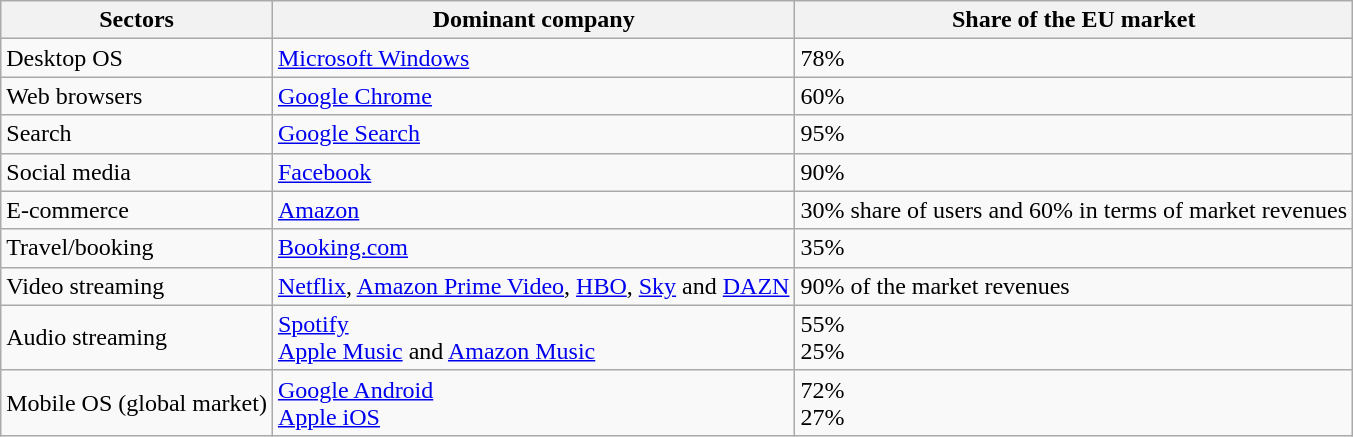<table class="wikitable">
<tr>
<th>Sectors</th>
<th>Dominant company</th>
<th>Share of the EU market</th>
</tr>
<tr>
<td>Desktop OS</td>
<td><a href='#'>Microsoft Windows</a></td>
<td>78%</td>
</tr>
<tr>
<td>Web browsers</td>
<td><a href='#'>Google Chrome</a></td>
<td>60%</td>
</tr>
<tr>
<td>Search</td>
<td><a href='#'>Google Search</a></td>
<td>95%</td>
</tr>
<tr>
<td>Social media</td>
<td><a href='#'>Facebook</a></td>
<td>90%</td>
</tr>
<tr>
<td>E-commerce</td>
<td><a href='#'>Amazon</a></td>
<td>30% share of users and 60% in terms of market revenues</td>
</tr>
<tr>
<td>Travel/booking</td>
<td><a href='#'>Booking.com</a></td>
<td>35%</td>
</tr>
<tr>
<td>Video streaming</td>
<td><a href='#'>Netflix</a>, <a href='#'>Amazon Prime Video</a>, <a href='#'>HBO</a>, <a href='#'>Sky</a> and <a href='#'>DAZN</a></td>
<td>90% of the market revenues</td>
</tr>
<tr>
<td>Audio streaming</td>
<td><a href='#'>Spotify</a><br><a href='#'>Apple Music</a> and <a href='#'>Amazon Music</a></td>
<td>55%<br>25%</td>
</tr>
<tr>
<td>Mobile OS (global market)</td>
<td><a href='#'>Google Android</a><br><a href='#'>Apple iOS</a></td>
<td>72%<br>27%</td>
</tr>
</table>
